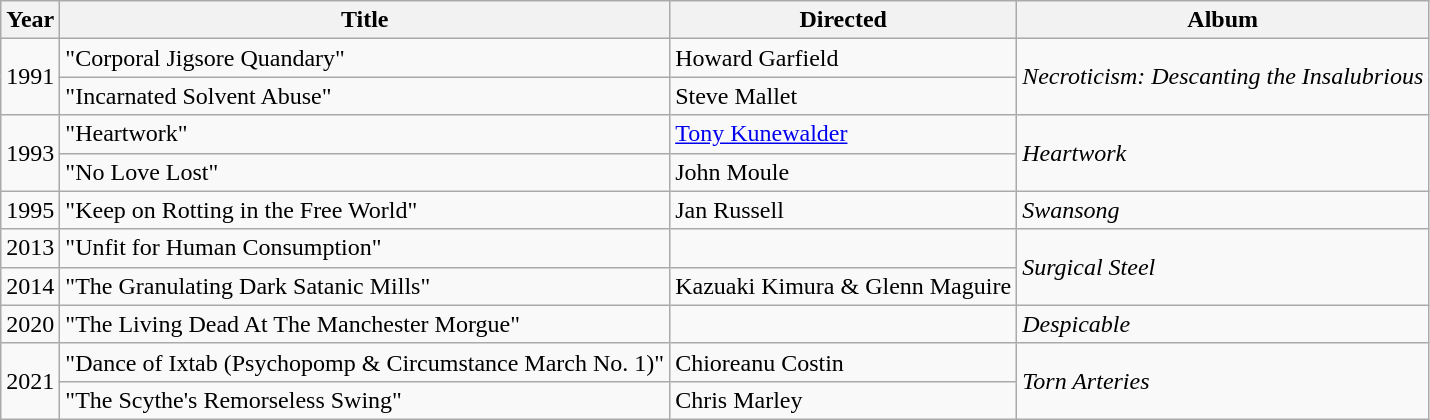<table class="wikitable" border="1">
<tr>
<th>Year</th>
<th>Title</th>
<th>Directed</th>
<th>Album</th>
</tr>
<tr>
<td rowspan=2>1991</td>
<td>"Corporal Jigsore Quandary"</td>
<td>Howard Garfield</td>
<td rowspan=2><em>Necroticism: Descanting the Insalubrious</em></td>
</tr>
<tr>
<td>"Incarnated Solvent Abuse"</td>
<td>Steve Mallet</td>
</tr>
<tr>
<td rowspan=2>1993</td>
<td>"Heartwork"</td>
<td><a href='#'>Tony Kunewalder</a></td>
<td rowspan=2><em>Heartwork</em></td>
</tr>
<tr>
<td>"No Love Lost"</td>
<td>John Moule</td>
</tr>
<tr>
<td>1995</td>
<td>"Keep on Rotting in the Free World"</td>
<td>Jan Russell</td>
<td><em>Swansong</em></td>
</tr>
<tr>
<td>2013</td>
<td>"Unfit for Human Consumption"</td>
<td></td>
<td rowspan=2><em>Surgical Steel</em></td>
</tr>
<tr>
<td>2014</td>
<td>"The Granulating Dark Satanic Mills"</td>
<td>Kazuaki Kimura & Glenn Maguire</td>
</tr>
<tr>
<td>2020</td>
<td>"The Living Dead At The Manchester Morgue"</td>
<td></td>
<td><em>Despicable</em></td>
</tr>
<tr>
<td rowspan=2>2021</td>
<td>"Dance of Ixtab (Psychopomp & Circumstance March No. 1)"</td>
<td>Chioreanu Costin</td>
<td rowspan=2><em>Torn Arteries</em></td>
</tr>
<tr>
<td>"The Scythe's Remorseless Swing"</td>
<td>Chris Marley</td>
</tr>
</table>
